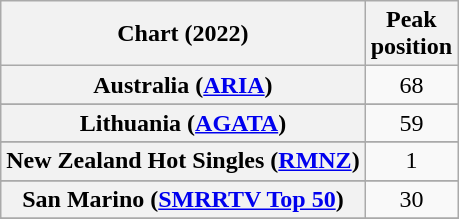<table class="wikitable sortable plainrowheaders" style="text-align:center">
<tr>
<th scope="col">Chart (2022)</th>
<th scope="col">Peak<br>position</th>
</tr>
<tr>
<th scope="row">Australia (<a href='#'>ARIA</a>)</th>
<td>68</td>
</tr>
<tr>
</tr>
<tr>
</tr>
<tr>
</tr>
<tr>
</tr>
<tr>
</tr>
<tr>
<th scope="row">Lithuania (<a href='#'>AGATA</a>)</th>
<td>59</td>
</tr>
<tr>
</tr>
<tr>
<th scope="row">New Zealand Hot Singles (<a href='#'>RMNZ</a>)</th>
<td>1</td>
</tr>
<tr>
</tr>
<tr>
<th scope="row">San Marino (<a href='#'>SMRRTV Top 50</a>)</th>
<td>30</td>
</tr>
<tr>
</tr>
<tr>
</tr>
<tr>
</tr>
<tr>
</tr>
<tr>
</tr>
</table>
